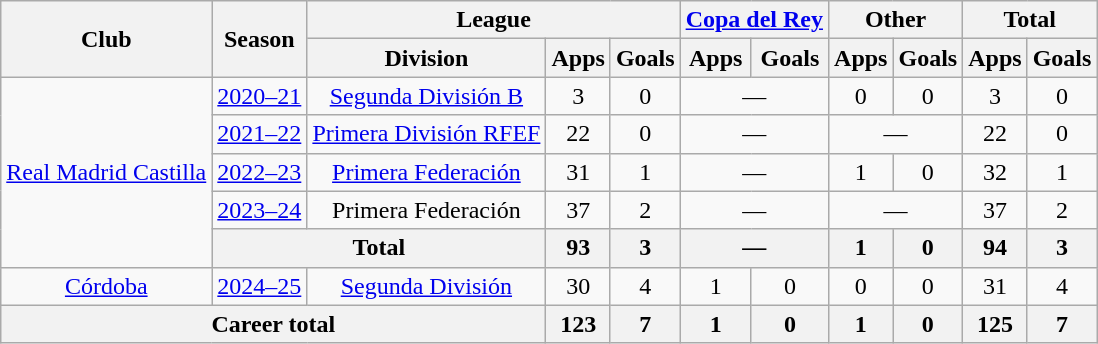<table class=wikitable style=text-align:center>
<tr>
<th rowspan=2>Club</th>
<th rowspan=2>Season</th>
<th colspan=3>League</th>
<th colspan=2><a href='#'>Copa del Rey</a></th>
<th colspan=2>Other</th>
<th colspan=2>Total</th>
</tr>
<tr>
<th>Division</th>
<th>Apps</th>
<th>Goals</th>
<th>Apps</th>
<th>Goals</th>
<th>Apps</th>
<th>Goals</th>
<th>Apps</th>
<th>Goals</th>
</tr>
<tr>
<td rowspan=5><a href='#'>Real Madrid Castilla</a></td>
<td><a href='#'>2020–21</a></td>
<td><a href='#'>Segunda División B</a></td>
<td>3</td>
<td>0</td>
<td colspan=2>—</td>
<td>0</td>
<td>0</td>
<td>3</td>
<td>0</td>
</tr>
<tr>
<td><a href='#'>2021–22</a></td>
<td><a href='#'>Primera División RFEF</a></td>
<td>22</td>
<td>0</td>
<td colspan=2>—</td>
<td colspan=2>—</td>
<td>22</td>
<td>0</td>
</tr>
<tr>
<td><a href='#'>2022–23</a></td>
<td><a href='#'>Primera Federación</a></td>
<td>31</td>
<td>1</td>
<td colspan=2>—</td>
<td>1</td>
<td>0</td>
<td>32</td>
<td>1</td>
</tr>
<tr>
<td><a href='#'>2023–24</a></td>
<td>Primera Federación</td>
<td>37</td>
<td>2</td>
<td colspan=2>—</td>
<td colspan=2>—</td>
<td>37</td>
<td>2</td>
</tr>
<tr>
<th colspan=2>Total</th>
<th>93</th>
<th>3</th>
<th colspan=2>—</th>
<th>1</th>
<th>0</th>
<th>94</th>
<th>3</th>
</tr>
<tr>
<td><a href='#'>Córdoba</a></td>
<td><a href='#'>2024–25</a></td>
<td><a href='#'>Segunda División</a></td>
<td>30</td>
<td>4</td>
<td>1</td>
<td>0</td>
<td>0</td>
<td>0</td>
<td>31</td>
<td>4</td>
</tr>
<tr>
<th colspan=3>Career total</th>
<th>123</th>
<th>7</th>
<th>1</th>
<th>0</th>
<th>1</th>
<th>0</th>
<th>125</th>
<th>7</th>
</tr>
</table>
